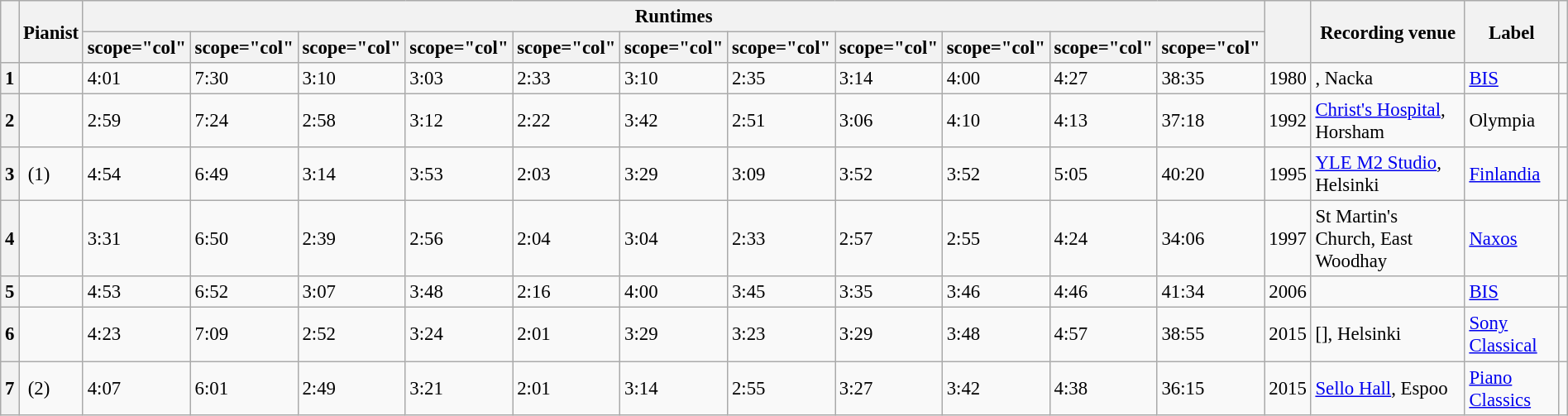<table class="wikitable sortable" style="margin-right:0; font-size:95%">
<tr>
<th rowspan=2 scope="col"></th>
<th rowspan=2 scope=col>Pianist</th>
<th colspan=11 scope=col>Runtimes</th>
<th rowspan=2 scope=col></th>
<th rowspan=2 scope=col>Recording venue</th>
<th rowspan=2 scope=col>Label</th>
<th rowspan=2 scope=col class="unsortable"></th>
</tr>
<tr>
<th>scope="col" </th>
<th>scope="col" </th>
<th>scope="col" </th>
<th>scope="col" </th>
<th>scope="col" </th>
<th>scope="col" </th>
<th>scope="col" </th>
<th>scope="col" </th>
<th>scope="col" </th>
<th>scope="col" </th>
<th>scope="col" </th>
</tr>
<tr>
<th scope="row">1</th>
<td></td>
<td>4:01</td>
<td>7:30</td>
<td>3:10</td>
<td>3:03</td>
<td>2:33</td>
<td>3:10</td>
<td>2:35</td>
<td>3:14</td>
<td>4:00</td>
<td>4:27</td>
<td>38:35</td>
<td>1980</td>
<td>, Nacka</td>
<td><a href='#'>BIS</a></td>
<td></td>
</tr>
<tr>
<th scope="row">2</th>
<td></td>
<td>2:59</td>
<td>7:24</td>
<td>2:58</td>
<td>3:12</td>
<td>2:22</td>
<td>3:42</td>
<td>2:51</td>
<td>3:06</td>
<td>4:10</td>
<td>4:13</td>
<td>37:18</td>
<td>1992</td>
<td><a href='#'>Christ's Hospital</a>, Horsham</td>
<td>Olympia</td>
<td></td>
</tr>
<tr>
<th scope="row">3</th>
<td> (1)</td>
<td>4:54</td>
<td>6:49</td>
<td>3:14</td>
<td>3:53</td>
<td>2:03</td>
<td>3:29</td>
<td>3:09</td>
<td>3:52</td>
<td>3:52</td>
<td>5:05</td>
<td>40:20</td>
<td>1995</td>
<td><a href='#'>YLE M2 Studio</a>, Helsinki</td>
<td><a href='#'>Finlandia</a></td>
<td></td>
</tr>
<tr>
<th scope="row">4</th>
<td></td>
<td>3:31</td>
<td>6:50</td>
<td>2:39</td>
<td>2:56</td>
<td>2:04</td>
<td>3:04</td>
<td>2:33</td>
<td>2:57</td>
<td>2:55</td>
<td>4:24</td>
<td>34:06</td>
<td>1997</td>
<td>St Martin's Church, East Woodhay</td>
<td><a href='#'>Naxos</a></td>
<td></td>
</tr>
<tr>
<th scope="row">5</th>
<td></td>
<td>4:53</td>
<td>6:52</td>
<td>3:07</td>
<td>3:48</td>
<td>2:16</td>
<td>4:00</td>
<td>3:45</td>
<td>3:35</td>
<td>3:46</td>
<td>4:46</td>
<td>41:34</td>
<td>2006</td>
<td></td>
<td><a href='#'>BIS</a></td>
<td></td>
</tr>
<tr>
<th scope="row">6</th>
<td></td>
<td>4:23</td>
<td>7:09</td>
<td>2:52</td>
<td>3:24</td>
<td>2:01</td>
<td>3:29</td>
<td>3:23</td>
<td>3:29</td>
<td>3:48</td>
<td>4:57</td>
<td>38:55</td>
<td>2015</td>
<td>[], Helsinki</td>
<td><a href='#'>Sony Classical</a></td>
<td></td>
</tr>
<tr>
<th scope="row">7</th>
<td> (2)</td>
<td>4:07</td>
<td>6:01</td>
<td>2:49</td>
<td>3:21</td>
<td>2:01</td>
<td>3:14</td>
<td>2:55</td>
<td>3:27</td>
<td>3:42</td>
<td>4:38</td>
<td>36:15</td>
<td>2015</td>
<td><a href='#'>Sello Hall</a>, Espoo</td>
<td><a href='#'>Piano Classics</a></td>
<td></td>
</tr>
</table>
